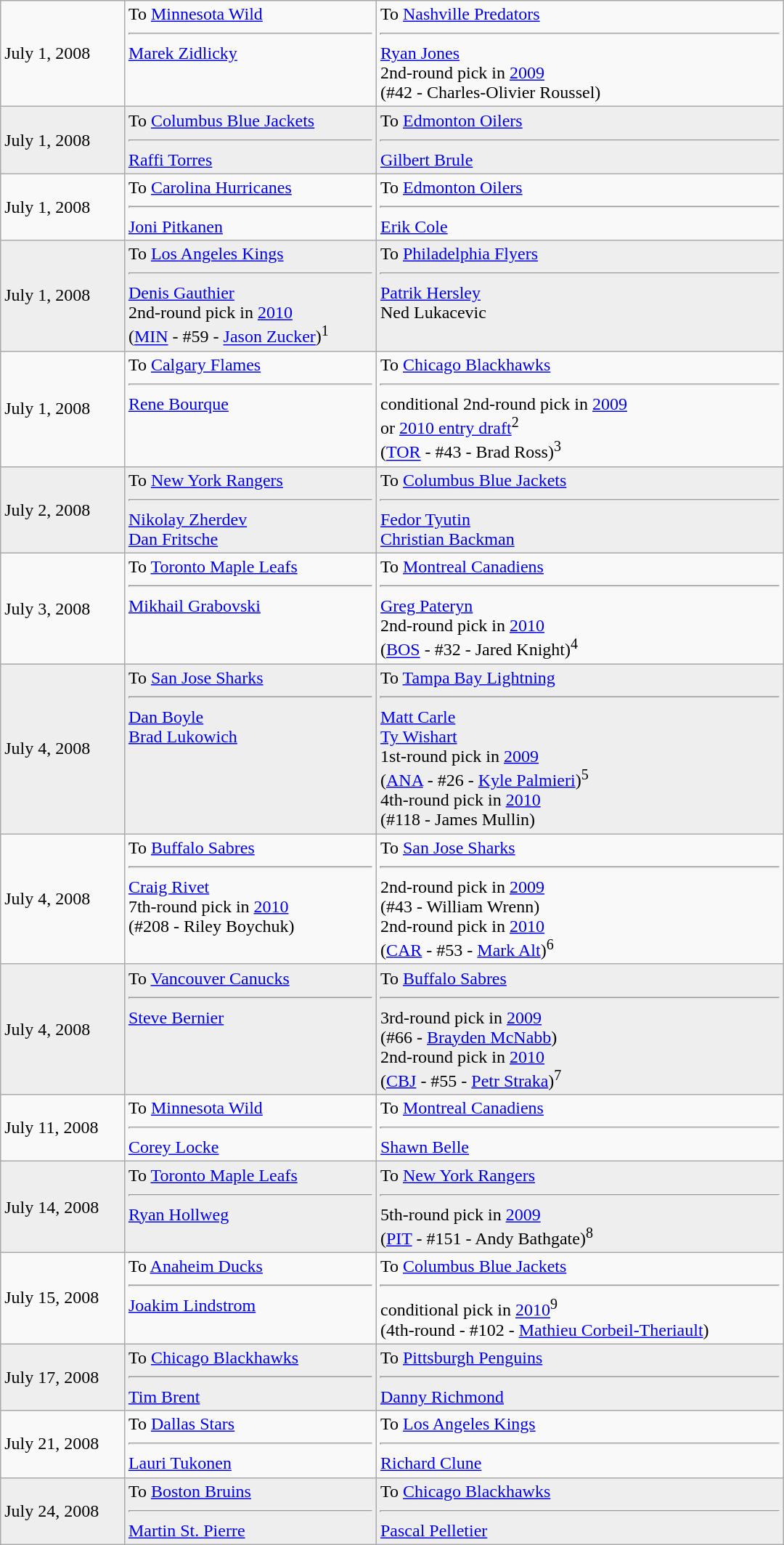<table cellspacing=0 class="wikitable" style="border:1px solid #999999; width:720px;">
<tr>
<td>July 1, 2008</td>
<td valign="top">To <a href='#'>Minnesota Wild</a><hr><a href='#'>Marek Zidlicky</a></td>
<td valign="top">To <a href='#'>Nashville Predators</a><hr><a href='#'>Ryan Jones</a><br>2nd-round pick in <a href='#'>2009</a><br>(#42 - Charles-Olivier Roussel)</td>
</tr>
<tr bgcolor="eeeeee">
<td>July 1, 2008</td>
<td valign="top">To <a href='#'>Columbus Blue Jackets</a><hr><a href='#'>Raffi Torres</a></td>
<td valign="top">To <a href='#'>Edmonton Oilers</a><hr><a href='#'>Gilbert Brule</a></td>
</tr>
<tr>
<td>July 1, 2008</td>
<td valign="top">To <a href='#'>Carolina Hurricanes</a><hr><a href='#'>Joni Pitkanen</a></td>
<td valign="top">To <a href='#'>Edmonton Oilers</a><hr><a href='#'>Erik Cole</a></td>
</tr>
<tr bgcolor="eeeeee">
<td>July 1, 2008</td>
<td valign="top">To <a href='#'>Los Angeles Kings</a><hr><a href='#'>Denis Gauthier</a><br>2nd-round pick in <a href='#'>2010</a><br>(<a href='#'>MIN</a> - #59 - <a href='#'>Jason Zucker</a>)<sup>1</sup></td>
<td valign="top">To <a href='#'>Philadelphia Flyers</a><hr><a href='#'>Patrik Hersley</a><br>Ned Lukacevic</td>
</tr>
<tr>
<td>July 1, 2008</td>
<td valign="top">To <a href='#'>Calgary Flames</a><hr><a href='#'>Rene Bourque</a></td>
<td valign="top">To <a href='#'>Chicago Blackhawks</a><hr>conditional 2nd-round pick in <a href='#'>2009</a><br>or <a href='#'>2010 entry draft</a><sup>2</sup><br>(<a href='#'>TOR</a> - #43 - Brad Ross)<sup>3</sup></td>
</tr>
<tr bgcolor="eeeeee">
<td>July 2, 2008</td>
<td valign="top">To <a href='#'>New York Rangers</a><hr><a href='#'>Nikolay Zherdev</a><br><a href='#'>Dan Fritsche</a></td>
<td valign="top">To <a href='#'>Columbus Blue Jackets</a><hr><a href='#'>Fedor Tyutin</a><br><a href='#'>Christian Backman</a></td>
</tr>
<tr>
<td>July 3, 2008</td>
<td valign="top">To <a href='#'>Toronto Maple Leafs</a><hr><a href='#'>Mikhail Grabovski</a></td>
<td valign="top">To <a href='#'>Montreal Canadiens</a><hr><a href='#'>Greg Pateryn</a><br>2nd-round pick in <a href='#'>2010</a><br>(<a href='#'>BOS</a> - #32 - Jared Knight)<sup>4</sup></td>
</tr>
<tr bgcolor="eeeeee">
<td>July 4, 2008</td>
<td valign="top">To <a href='#'>San Jose Sharks</a><hr><a href='#'>Dan Boyle</a><br><a href='#'>Brad Lukowich</a></td>
<td valign="top">To <a href='#'>Tampa Bay Lightning</a><hr><a href='#'>Matt Carle</a><br><a href='#'>Ty Wishart</a><br>1st-round pick in <a href='#'>2009</a><br>(<a href='#'>ANA</a> - #26 - <a href='#'>Kyle Palmieri</a>)<sup>5</sup><br>4th-round pick in <a href='#'>2010</a><br>(#118 - James Mullin)</td>
</tr>
<tr>
<td>July 4, 2008</td>
<td valign="top">To <a href='#'>Buffalo Sabres</a><hr><a href='#'>Craig Rivet</a><br>7th-round pick in <a href='#'>2010</a><br>(#208 - Riley Boychuk)</td>
<td valign="top">To <a href='#'>San Jose Sharks</a><hr>2nd-round pick in <a href='#'>2009</a><br>(#43 - William Wrenn)<br>2nd-round pick in <a href='#'>2010</a><br>(<a href='#'>CAR</a> - #53 - <a href='#'>Mark Alt</a>)<sup>6</sup></td>
</tr>
<tr bgcolor="eeeeee">
<td>July 4, 2008</td>
<td valign="top">To <a href='#'>Vancouver Canucks</a><hr><a href='#'>Steve Bernier</a></td>
<td valign="top">To <a href='#'>Buffalo Sabres</a><hr>3rd-round pick in <a href='#'>2009</a><br>(#66 - <a href='#'>Brayden McNabb</a>)<br>2nd-round pick in <a href='#'>2010</a><br>(<a href='#'>CBJ</a> - #55 - <a href='#'>Petr Straka</a>)<sup>7</sup></td>
</tr>
<tr>
<td>July 11, 2008</td>
<td valign="top">To <a href='#'>Minnesota Wild</a><hr><a href='#'>Corey Locke</a></td>
<td valign="top">To <a href='#'>Montreal Canadiens</a><hr><a href='#'>Shawn Belle</a></td>
</tr>
<tr bgcolor="eeeeee">
<td>July 14, 2008</td>
<td valign="top">To <a href='#'>Toronto Maple Leafs</a><hr><a href='#'>Ryan Hollweg</a></td>
<td valign="top">To <a href='#'>New York Rangers</a><hr>5th-round pick in <a href='#'>2009</a><br>(<a href='#'>PIT</a> - #151 - Andy Bathgate)<sup>8</sup></td>
</tr>
<tr>
<td>July 15, 2008</td>
<td valign="top">To <a href='#'>Anaheim Ducks</a><hr><a href='#'>Joakim Lindstrom</a></td>
<td valign="top">To <a href='#'>Columbus Blue Jackets</a><hr>conditional pick in <a href='#'>2010</a><sup>9</sup><br>(4th-round - #102 - <a href='#'>Mathieu Corbeil-Theriault</a>)</td>
</tr>
<tr bgcolor="eeeeee">
<td>July 17, 2008</td>
<td valign="top">To <a href='#'>Chicago Blackhawks</a><hr><a href='#'>Tim Brent</a></td>
<td valign="top">To <a href='#'>Pittsburgh Penguins</a><hr><a href='#'>Danny Richmond</a></td>
</tr>
<tr>
<td>July 21, 2008</td>
<td valign="top">To <a href='#'>Dallas Stars</a><hr><a href='#'>Lauri Tukonen</a></td>
<td valign="top">To <a href='#'>Los Angeles Kings</a><hr><a href='#'>Richard Clune</a></td>
</tr>
<tr bgcolor="eeeeee">
<td>July 24, 2008</td>
<td valign="top">To <a href='#'>Boston Bruins</a><hr><a href='#'>Martin St. Pierre</a></td>
<td valign="top">To <a href='#'>Chicago Blackhawks</a><hr><a href='#'>Pascal Pelletier</a></td>
</tr>
</table>
